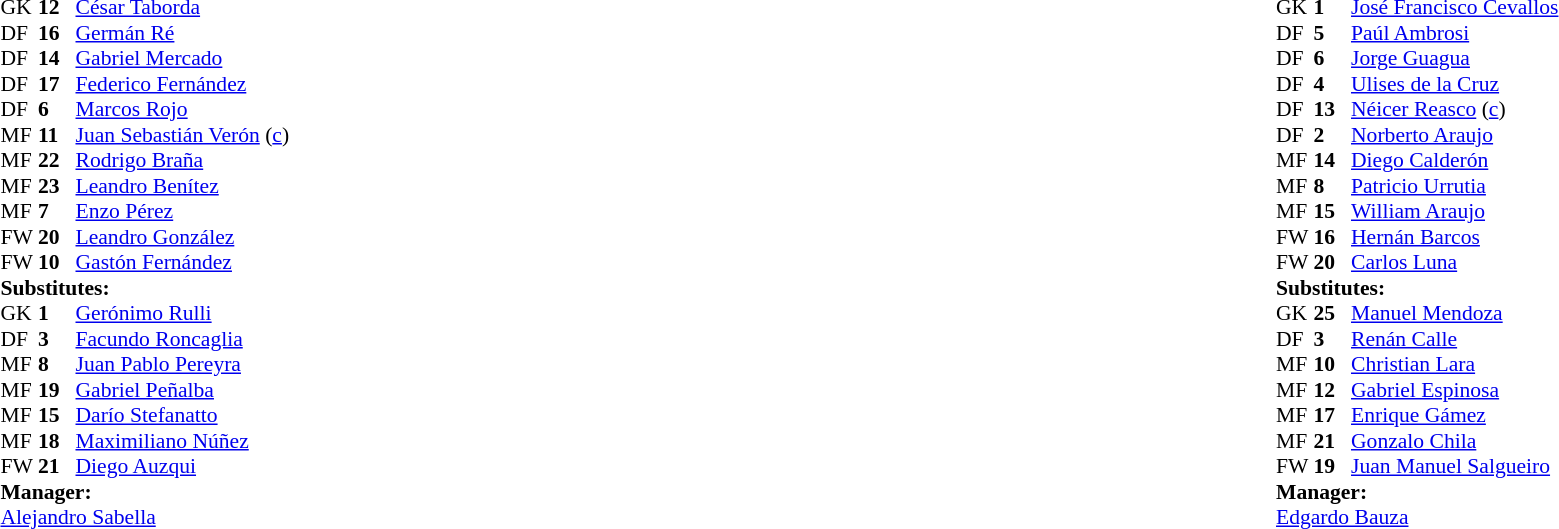<table width="100%">
<tr>
<td valign="top" width="50%"><br><table style="font-size: 90%" cellspacing="0" cellpadding="0">
<tr>
<td colspan="3"></td>
</tr>
<tr>
<th width=25></th>
<th width=25></th>
</tr>
<tr>
<td>GK</td>
<td><strong>12</strong></td>
<td> <a href='#'>César Taborda</a></td>
</tr>
<tr>
<td>DF</td>
<td><strong>16</strong></td>
<td> <a href='#'>Germán Ré</a></td>
<td></td>
<td></td>
</tr>
<tr>
<td>DF</td>
<td><strong>14</strong></td>
<td> <a href='#'>Gabriel Mercado</a></td>
</tr>
<tr>
<td>DF</td>
<td><strong>17</strong></td>
<td> <a href='#'>Federico Fernández</a></td>
</tr>
<tr>
<td>DF</td>
<td><strong>6</strong></td>
<td> <a href='#'>Marcos Rojo</a></td>
<td></td>
<td></td>
</tr>
<tr>
<td>MF</td>
<td><strong>11</strong></td>
<td> <a href='#'>Juan Sebastián Verón</a> (<a href='#'>c</a>)</td>
</tr>
<tr>
<td>MF</td>
<td><strong>22</strong></td>
<td> <a href='#'>Rodrigo Braña</a></td>
</tr>
<tr>
<td>MF</td>
<td><strong>23</strong></td>
<td> <a href='#'>Leandro Benítez</a></td>
<td></td>
<td></td>
</tr>
<tr>
<td>MF</td>
<td><strong>7</strong></td>
<td> <a href='#'>Enzo Pérez</a></td>
</tr>
<tr>
<td>FW</td>
<td><strong>20</strong></td>
<td> <a href='#'>Leandro González</a></td>
</tr>
<tr>
<td>FW</td>
<td><strong>10</strong></td>
<td> <a href='#'>Gastón Fernández</a></td>
<td></td>
<td></td>
</tr>
<tr>
<td colspan=3><strong>Substitutes:</strong></td>
</tr>
<tr>
<td>GK</td>
<td><strong>1</strong></td>
<td> <a href='#'>Gerónimo Rulli</a></td>
</tr>
<tr>
<td>DF</td>
<td><strong>3</strong></td>
<td> <a href='#'>Facundo Roncaglia</a></td>
</tr>
<tr>
<td>MF</td>
<td><strong>8</strong></td>
<td> <a href='#'>Juan Pablo Pereyra</a></td>
<td></td>
<td></td>
</tr>
<tr>
<td>MF</td>
<td><strong>19</strong></td>
<td> <a href='#'>Gabriel Peñalba</a></td>
<td></td>
<td></td>
</tr>
<tr>
<td>MF</td>
<td><strong>15</strong></td>
<td> <a href='#'>Darío Stefanatto</a></td>
</tr>
<tr>
<td>MF</td>
<td><strong>18</strong></td>
<td> <a href='#'>Maximiliano Núñez</a></td>
</tr>
<tr>
<td>FW</td>
<td><strong>21</strong></td>
<td> <a href='#'>Diego Auzqui</a></td>
<td></td>
<td></td>
</tr>
<tr>
<td colspan=3><strong>Manager:</strong></td>
</tr>
<tr>
<td colspan=4> <a href='#'>Alejandro Sabella</a></td>
</tr>
</table>
</td>
<td><br><table style="font-size: 90%" cellspacing="0" cellpadding="0" align=center>
<tr>
<td colspan="5"></td>
</tr>
<tr>
<th width=25></th>
<th width=25></th>
</tr>
<tr>
<td>GK</td>
<td><strong>1</strong></td>
<td> <a href='#'>José Francisco Cevallos</a></td>
<td></td>
<td></td>
</tr>
<tr>
<td>DF</td>
<td><strong>5</strong></td>
<td> <a href='#'>Paúl Ambrosi</a></td>
<td></td>
<td></td>
</tr>
<tr>
<td>DF</td>
<td><strong>6</strong></td>
<td> <a href='#'>Jorge Guagua</a></td>
</tr>
<tr>
<td>DF</td>
<td><strong>4</strong></td>
<td> <a href='#'>Ulises de la Cruz</a></td>
</tr>
<tr>
<td>DF</td>
<td><strong>13</strong></td>
<td> <a href='#'>Néicer Reasco</a> (<a href='#'>c</a>)</td>
</tr>
<tr>
<td>DF</td>
<td><strong>2</strong></td>
<td> <a href='#'>Norberto Araujo</a></td>
</tr>
<tr>
<td>MF</td>
<td><strong>14</strong></td>
<td> <a href='#'>Diego Calderón</a></td>
<td></td>
<td></td>
</tr>
<tr>
<td>MF</td>
<td><strong>8</strong></td>
<td> <a href='#'>Patricio Urrutia</a></td>
</tr>
<tr>
<td>MF</td>
<td><strong>15</strong></td>
<td> <a href='#'>William Araujo</a></td>
<td></td>
<td> </td>
</tr>
<tr>
<td>FW</td>
<td><strong>16</strong></td>
<td> <a href='#'>Hernán Barcos</a></td>
</tr>
<tr>
<td>FW</td>
<td><strong>20</strong></td>
<td> <a href='#'>Carlos Luna</a></td>
<td></td>
<td></td>
</tr>
<tr>
<td colspan=3><strong>Substitutes:</strong></td>
</tr>
<tr>
<td>GK</td>
<td><strong>25</strong></td>
<td> <a href='#'>Manuel Mendoza</a></td>
</tr>
<tr>
<td>DF</td>
<td><strong>3</strong></td>
<td> <a href='#'>Renán Calle</a></td>
</tr>
<tr>
<td>MF</td>
<td><strong>10</strong></td>
<td> <a href='#'>Christian Lara</a></td>
<td></td>
<td> </td>
</tr>
<tr>
<td>MF</td>
<td><strong>12</strong></td>
<td> <a href='#'>Gabriel Espinosa</a></td>
<td></td>
<td></td>
</tr>
<tr>
<td>MF</td>
<td><strong>17</strong></td>
<td> <a href='#'>Enrique Gámez</a></td>
</tr>
<tr>
<td>MF</td>
<td><strong>21</strong></td>
<td> <a href='#'>Gonzalo Chila</a></td>
</tr>
<tr>
<td>FW</td>
<td><strong>19</strong></td>
<td> <a href='#'>Juan Manuel Salgueiro</a></td>
<td></td>
<td></td>
</tr>
<tr>
<td colspan=3><strong>Manager:</strong></td>
</tr>
<tr>
<td colspan=4> <a href='#'>Edgardo Bauza</a></td>
</tr>
</table>
</td>
</tr>
</table>
